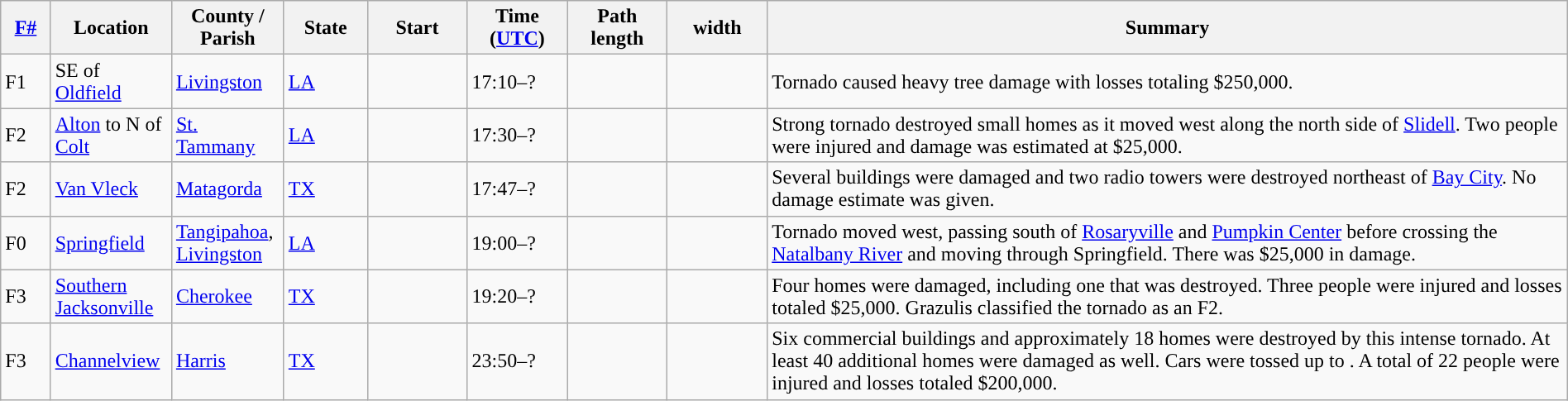<table class="wikitable sortable" style="width:100%;">
<tr>
<th scope="col"  style="width:3%; text-align:center;"><a href='#'>F#</a></th>
<th scope="col"  style="width:7%; text-align:center;" class="unsortable">Location</th>
<th scope="col"  style="width:6%; text-align:center;" class="unsortable">County / Parish</th>
<th scope="col"  style="width:5%; text-align:center;">State</th>
<th scope="col"  style="width:6%; text-align:center;">Start<br></th>
<th scope="col"  style="width:6%; text-align:center;">Time (<a href='#'>UTC</a>)</th>
<th scope="col"  style="width:6%; text-align:center;">Path length</th>
<th scope="col"  style="width:6%; text-align:center;"> width</th>
<th scope="col" class="unsortable" style="width:48%; text-align:center;">Summary</th>
</tr>
<tr>
<td>F1</td>
<td>SE of <a href='#'>Oldfield</a></td>
<td><a href='#'>Livingston</a></td>
<td><a href='#'>LA</a></td>
<td></td>
<td>17:10–?</td>
<td></td>
<td></td>
<td>Tornado caused heavy tree damage with losses totaling $250,000.</td>
</tr>
<tr>
<td>F2</td>
<td><a href='#'>Alton</a> to N of <a href='#'>Colt</a></td>
<td><a href='#'>St. Tammany</a></td>
<td><a href='#'>LA</a></td>
<td></td>
<td>17:30–?</td>
<td></td>
<td></td>
<td>Strong tornado destroyed small homes as it moved west along the north side of <a href='#'>Slidell</a>. Two people were injured and damage was estimated at $25,000.</td>
</tr>
<tr>
<td>F2</td>
<td><a href='#'>Van Vleck</a></td>
<td><a href='#'>Matagorda</a></td>
<td><a href='#'>TX</a></td>
<td></td>
<td>17:47–?</td>
<td></td>
<td></td>
<td>Several buildings were damaged and two radio towers were destroyed northeast of <a href='#'>Bay City</a>. No damage estimate was given.</td>
</tr>
<tr>
<td>F0</td>
<td><a href='#'>Springfield</a></td>
<td><a href='#'>Tangipahoa</a>, <a href='#'>Livingston</a></td>
<td><a href='#'>LA</a></td>
<td></td>
<td>19:00–?</td>
<td></td>
<td></td>
<td>Tornado moved west, passing south of <a href='#'>Rosaryville</a> and <a href='#'>Pumpkin Center</a> before crossing the <a href='#'>Natalbany River</a> and moving through Springfield. There was $25,000 in damage.</td>
</tr>
<tr>
<td>F3</td>
<td><a href='#'>Southern Jacksonville</a></td>
<td><a href='#'>Cherokee</a></td>
<td><a href='#'>TX</a></td>
<td></td>
<td>19:20–?</td>
<td></td>
<td></td>
<td>Four homes were damaged, including one that was destroyed. Three people were injured and losses totaled $25,000. Grazulis classified the tornado as an F2.</td>
</tr>
<tr>
<td>F3</td>
<td><a href='#'>Channelview</a></td>
<td><a href='#'>Harris</a></td>
<td><a href='#'>TX</a></td>
<td></td>
<td>23:50–?</td>
<td></td>
<td></td>
<td>Six commercial buildings and approximately 18 homes were destroyed by this intense tornado. At least 40 additional homes were damaged as well. Cars were tossed up to . A total of 22 people were injured and losses totaled $200,000.</td>
</tr>
</table>
